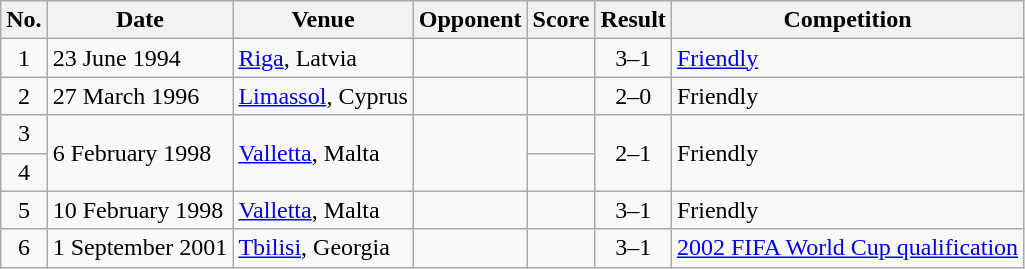<table class="wikitable sortable">
<tr>
<th scope="col">No.</th>
<th scope="col">Date</th>
<th scope="col">Venue</th>
<th scope="col">Opponent</th>
<th scope="col">Score</th>
<th scope="col">Result</th>
<th scope="col">Competition</th>
</tr>
<tr>
<td style="text-align:center">1</td>
<td>23 June 1994</td>
<td><a href='#'>Riga</a>, Latvia</td>
<td></td>
<td></td>
<td style="text-align:center">3–1</td>
<td><a href='#'>Friendly</a></td>
</tr>
<tr>
<td style="text-align:center">2</td>
<td>27 March 1996</td>
<td><a href='#'>Limassol</a>, Cyprus</td>
<td></td>
<td></td>
<td style="text-align:center">2–0</td>
<td>Friendly</td>
</tr>
<tr>
<td style="text-align:center">3</td>
<td rowspan="2">6 February 1998</td>
<td rowspan="2"><a href='#'>Valletta</a>, Malta</td>
<td rowspan="2"></td>
<td></td>
<td rowspan="2" style="text-align:center">2–1</td>
<td rowspan="2">Friendly</td>
</tr>
<tr>
<td style="text-align:center">4</td>
<td></td>
</tr>
<tr>
<td style="text-align:center">5</td>
<td>10 February 1998</td>
<td><a href='#'>Valletta</a>, Malta</td>
<td></td>
<td></td>
<td style="text-align:center">3–1</td>
<td>Friendly</td>
</tr>
<tr>
<td style="text-align:center">6</td>
<td>1 September 2001</td>
<td><a href='#'>Tbilisi</a>, Georgia</td>
<td></td>
<td></td>
<td style="text-align:center">3–1</td>
<td><a href='#'>2002 FIFA World Cup qualification</a></td>
</tr>
</table>
